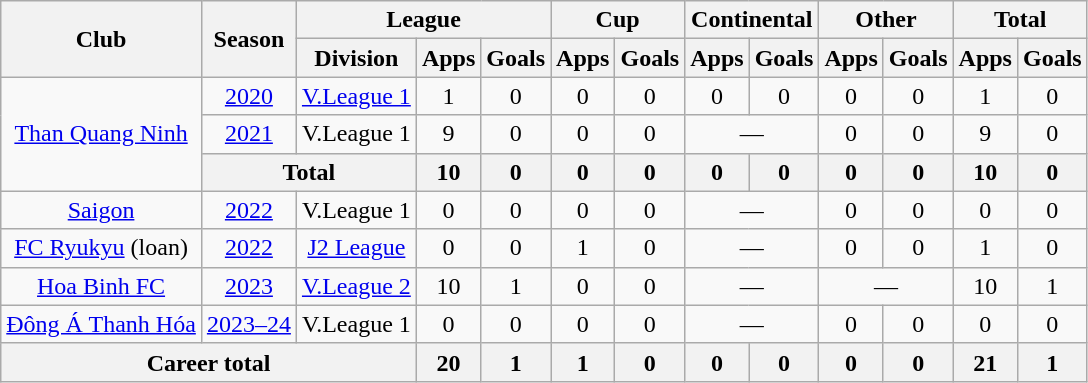<table class="wikitable" style="text-align: center">
<tr>
<th rowspan="2">Club</th>
<th rowspan="2">Season</th>
<th colspan="3">League</th>
<th colspan="2">Cup</th>
<th colspan="2">Continental</th>
<th colspan="2">Other</th>
<th colspan="2">Total</th>
</tr>
<tr>
<th>Division</th>
<th>Apps</th>
<th>Goals</th>
<th>Apps</th>
<th>Goals</th>
<th>Apps</th>
<th>Goals</th>
<th>Apps</th>
<th>Goals</th>
<th>Apps</th>
<th>Goals</th>
</tr>
<tr>
<td rowspan="3"><a href='#'>Than Quang Ninh</a></td>
<td><a href='#'>2020</a></td>
<td><a href='#'>V.League 1</a></td>
<td>1</td>
<td>0</td>
<td>0</td>
<td>0</td>
<td>0</td>
<td>0</td>
<td>0</td>
<td>0</td>
<td>1</td>
<td>0</td>
</tr>
<tr>
<td><a href='#'>2021</a></td>
<td>V.League 1</td>
<td>9</td>
<td>0</td>
<td>0</td>
<td>0</td>
<td colspan="2">—</td>
<td>0</td>
<td>0</td>
<td>9</td>
<td>0</td>
</tr>
<tr>
<th colspan="2">Total</th>
<th>10</th>
<th>0</th>
<th>0</th>
<th>0</th>
<th>0</th>
<th>0</th>
<th>0</th>
<th>0</th>
<th>10</th>
<th>0</th>
</tr>
<tr>
<td><a href='#'>Saigon</a></td>
<td><a href='#'>2022</a></td>
<td>V.League 1</td>
<td>0</td>
<td>0</td>
<td>0</td>
<td>0</td>
<td colspan="2">—</td>
<td>0</td>
<td>0</td>
<td>0</td>
<td>0</td>
</tr>
<tr>
<td><a href='#'>FC Ryukyu</a> (loan)</td>
<td><a href='#'>2022</a></td>
<td><a href='#'>J2 League</a></td>
<td>0</td>
<td>0</td>
<td>1</td>
<td>0</td>
<td colspan=2>—</td>
<td>0</td>
<td>0</td>
<td>1</td>
<td>0</td>
</tr>
<tr>
<td><a href='#'>Hoa Binh FC</a></td>
<td><a href='#'>2023</a></td>
<td><a href='#'>V.League 2</a></td>
<td>10</td>
<td>1</td>
<td>0</td>
<td>0</td>
<td colspan=2>—</td>
<td colspan=2>—</td>
<td>10</td>
<td>1</td>
</tr>
<tr>
<td><a href='#'>Đông Á Thanh Hóa</a></td>
<td><a href='#'>2023–24</a></td>
<td>V.League 1</td>
<td>0</td>
<td>0</td>
<td>0</td>
<td>0</td>
<td colspan="2">—</td>
<td>0</td>
<td>0</td>
<td>0</td>
<td>0</td>
</tr>
<tr>
<th colspan="3">Career total</th>
<th>20</th>
<th>1</th>
<th>1</th>
<th>0</th>
<th>0</th>
<th>0</th>
<th>0</th>
<th>0</th>
<th>21</th>
<th>1</th>
</tr>
</table>
